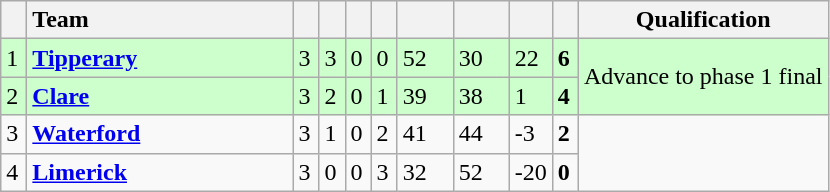<table class="wikitable">
<tr>
<th width="10"></th>
<th width="170" style="text-align:left;">Team</th>
<th width="10"></th>
<th width="10"></th>
<th width="10"></th>
<th width="10"></th>
<th width="30"></th>
<th width="30"></th>
<th width="10"></th>
<th width="10"></th>
<th>Qualification</th>
</tr>
<tr style="background:#ccffcc">
<td>1</td>
<td align="left"><strong> <a href='#'>Tipperary</a></strong></td>
<td>3</td>
<td>3</td>
<td>0</td>
<td>0</td>
<td>52</td>
<td>30</td>
<td>22</td>
<td><strong>6</strong></td>
<td rowspan="2">Advance to phase 1 final</td>
</tr>
<tr style="background:#ccffcc">
<td>2</td>
<td align="left"><strong> <a href='#'>Clare</a></strong></td>
<td>3</td>
<td>2</td>
<td>0</td>
<td>1</td>
<td>39</td>
<td>38</td>
<td>1</td>
<td><strong>4</strong></td>
</tr>
<tr>
<td>3</td>
<td align="left"><strong> <a href='#'>Waterford</a></strong></td>
<td>3</td>
<td>1</td>
<td>0</td>
<td>2</td>
<td>41</td>
<td>44</td>
<td>-3</td>
<td><strong>2</strong></td>
<td rowspan="2"></td>
</tr>
<tr>
<td>4</td>
<td align="left"><strong> <a href='#'>Limerick</a></strong></td>
<td>3</td>
<td>0</td>
<td>0</td>
<td>3</td>
<td>32</td>
<td>52</td>
<td>-20</td>
<td><strong>0</strong></td>
</tr>
</table>
